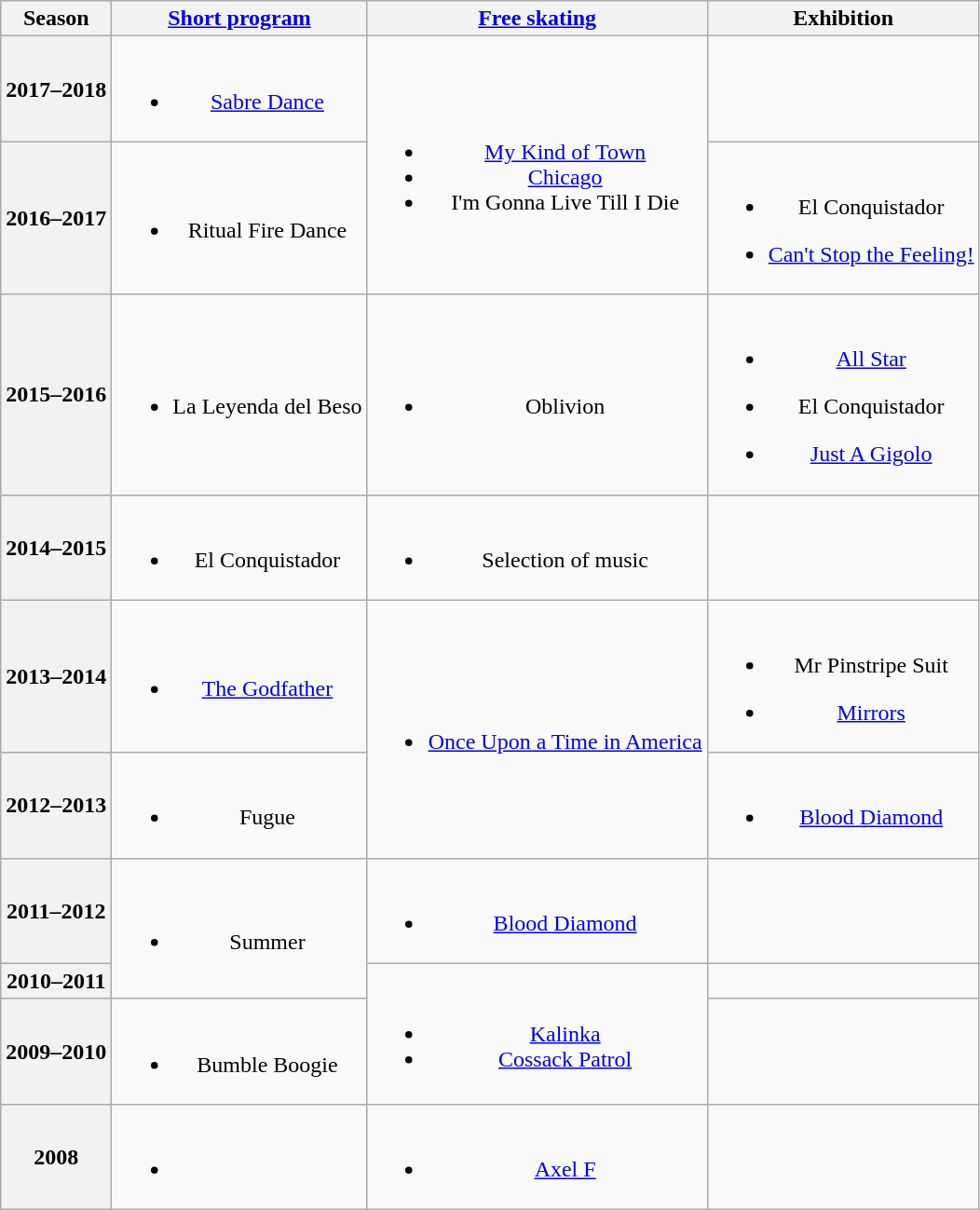<table class=wikitable style=text-align:center>
<tr>
<th>Season</th>
<th><a href='#'>Short program</a></th>
<th><a href='#'>Free skating</a></th>
<th>Exhibition</th>
</tr>
<tr>
<th>2017–2018 <br></th>
<td><br><ul><li><a href='#'>Sabre Dance</a> <br> </li></ul></td>
<td rowspan=2><br><ul><li><a href='#'>My Kind of Town</a></li><li><a href='#'>Chicago</a></li><li>I'm Gonna Live Till I Die <br></li></ul></td>
<td></td>
</tr>
<tr>
<th>2016–2017 <br></th>
<td><br><ul><li>Ritual Fire Dance <br></li></ul></td>
<td><br><ul><li>El Conquistador <br></li></ul><ul><li><a href='#'>Can't Stop the Feeling!</a> <br> </li></ul></td>
</tr>
<tr>
<th>2015–2016 <br> </th>
<td><br><ul><li>La Leyenda del Beso <br></li></ul></td>
<td><br><ul><li>Oblivion <br></li></ul></td>
<td><br><ul><li><a href='#'>All Star</a> <br></li></ul><ul><li>El Conquistador <br></li></ul><ul><li><a href='#'>Just A Gigolo</a> <br></li></ul></td>
</tr>
<tr>
<th>2014–2015 <br> </th>
<td><br><ul><li>El Conquistador <br></li></ul></td>
<td><br><ul><li>Selection of music <br></li></ul></td>
<td></td>
</tr>
<tr>
<th>2013–2014 <br> </th>
<td><br><ul><li><a href='#'>The Godfather</a> <br></li></ul></td>
<td rowspan=2><br><ul><li><a href='#'>Once Upon a Time in America</a> <br></li></ul></td>
<td><br><ul><li>Mr Pinstripe Suit <br></li></ul><ul><li><a href='#'>Mirrors</a> <br></li></ul></td>
</tr>
<tr>
<th>2012–2013 <br> </th>
<td><br><ul><li>Fugue <br></li></ul></td>
<td><br><ul><li><a href='#'>Blood Diamond</a> <br></li></ul></td>
</tr>
<tr>
<th>2011–2012</th>
<td rowspan=2><br><ul><li>Summer <br></li></ul></td>
<td><br><ul><li><a href='#'>Blood Diamond</a> <br></li></ul></td>
<td></td>
</tr>
<tr>
<th>2010–2011</th>
<td rowspan=2><br><ul><li><a href='#'>Kalinka</a></li><li><a href='#'>Cossack Patrol</a></li></ul></td>
<td></td>
</tr>
<tr>
<th>2009–2010</th>
<td><br><ul><li>Bumble Boogie</li></ul></td>
<td></td>
</tr>
<tr>
<th>2008</th>
<td><br><ul><li></li></ul></td>
<td><br><ul><li><a href='#'>Axel F</a> <br></li></ul></td>
<td></td>
</tr>
</table>
